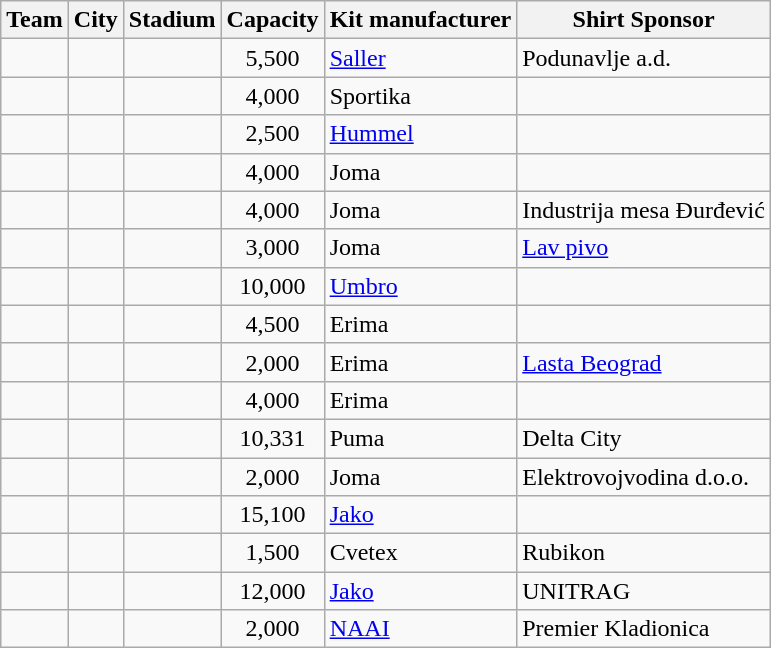<table class="wikitable sortable">
<tr>
<th>Team</th>
<th>City</th>
<th>Stadium</th>
<th>Capacity</th>
<th>Kit manufacturer</th>
<th>Shirt Sponsor</th>
</tr>
<tr>
<td></td>
<td></td>
<td></td>
<td style="text-align:center">5,500</td>
<td><a href='#'>Saller</a></td>
<td>Podunavlje a.d.</td>
</tr>
<tr>
<td></td>
<td></td>
<td></td>
<td style="text-align:center">4,000</td>
<td>Sportika</td>
<td></td>
</tr>
<tr>
<td></td>
<td></td>
<td></td>
<td style="text-align:center">2,500</td>
<td><a href='#'>Hummel</a></td>
<td></td>
</tr>
<tr>
<td></td>
<td></td>
<td></td>
<td style="text-align:center">4,000</td>
<td>Joma</td>
<td></td>
</tr>
<tr>
<td></td>
<td></td>
<td></td>
<td style="text-align:center">4,000</td>
<td>Joma</td>
<td>Industrija mesa Đurđević</td>
</tr>
<tr>
<td></td>
<td></td>
<td></td>
<td style="text-align:center">3,000</td>
<td>Joma</td>
<td><a href='#'>Lav pivo</a></td>
</tr>
<tr>
<td></td>
<td></td>
<td></td>
<td style="text-align:center">10,000</td>
<td><a href='#'>Umbro</a></td>
<td></td>
</tr>
<tr>
<td></td>
<td></td>
<td></td>
<td style="text-align:center">4,500</td>
<td>Erima</td>
<td></td>
</tr>
<tr>
<td></td>
<td></td>
<td></td>
<td style="text-align:center">2,000</td>
<td>Erima</td>
<td><a href='#'>Lasta Beograd</a></td>
</tr>
<tr>
<td></td>
<td></td>
<td></td>
<td style="text-align:center">4,000</td>
<td>Erima</td>
<td></td>
</tr>
<tr>
<td></td>
<td></td>
<td></td>
<td style="text-align:center">10,331</td>
<td>Puma</td>
<td>Delta City</td>
</tr>
<tr>
<td></td>
<td></td>
<td></td>
<td style="text-align:center">2,000</td>
<td>Joma</td>
<td>Elektrovojvodina d.o.o.</td>
</tr>
<tr>
<td></td>
<td></td>
<td></td>
<td style="text-align:center">15,100</td>
<td><a href='#'>Jako</a></td>
<td></td>
</tr>
<tr>
<td></td>
<td></td>
<td></td>
<td style="text-align:center">1,500</td>
<td>Cvetex</td>
<td>Rubikon</td>
</tr>
<tr>
<td></td>
<td></td>
<td></td>
<td style="text-align:center">12,000</td>
<td><a href='#'>Jako</a></td>
<td>UNITRAG</td>
</tr>
<tr>
<td></td>
<td></td>
<td></td>
<td style="text-align:center">2,000</td>
<td><a href='#'>NAAI</a></td>
<td>Premier Kladionica</td>
</tr>
</table>
